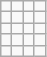<table class="wikitable">
<tr>
<td></td>
<td></td>
<td></td>
<td></td>
</tr>
<tr>
<td></td>
<td></td>
<td></td>
<td></td>
</tr>
<tr>
<td></td>
<td></td>
<td></td>
<td></td>
</tr>
<tr>
<td></td>
<td></td>
<td></td>
<td></td>
</tr>
<tr>
<td></td>
<td></td>
<td></td>
<td></td>
</tr>
</table>
